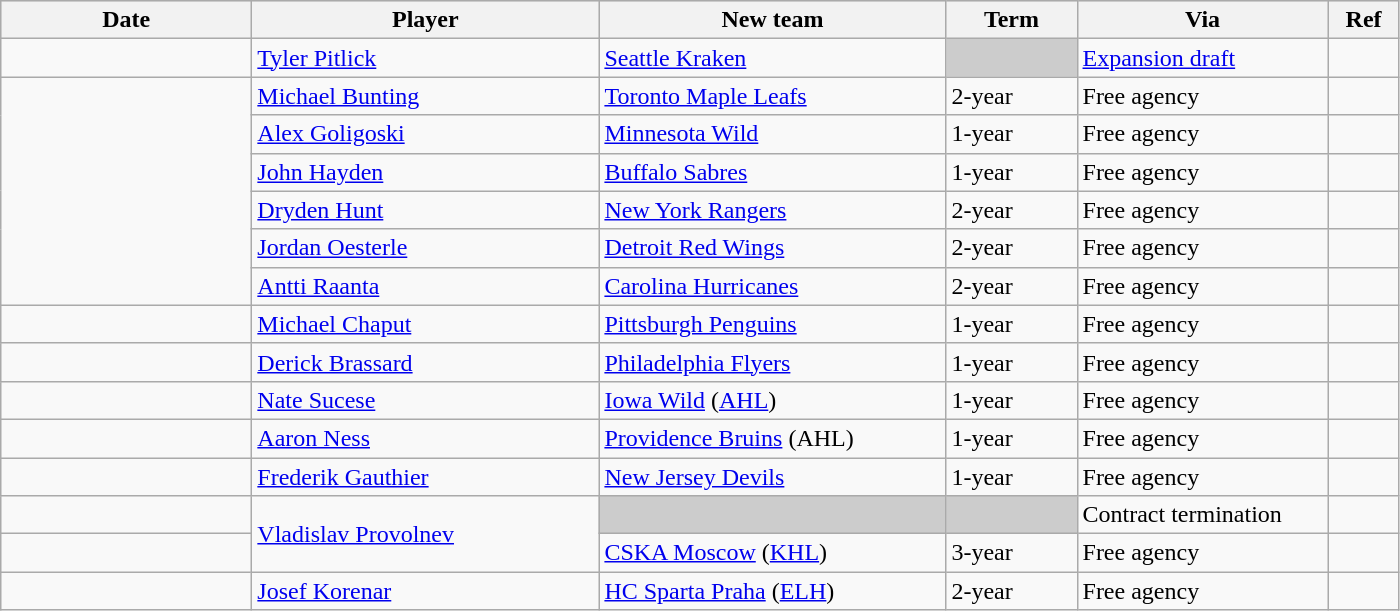<table class="wikitable">
<tr style="background:#ddd; text-align:center;">
<th style="width: 10em;">Date</th>
<th style="width: 14em;">Player</th>
<th style="width: 14em;">New team</th>
<th style="width: 5em;">Term</th>
<th style="width: 10em;">Via</th>
<th style="width: 2.5em;">Ref</th>
</tr>
<tr>
<td></td>
<td><a href='#'>Tyler Pitlick</a></td>
<td><a href='#'>Seattle Kraken</a></td>
<td style="background:#ccc;"></td>
<td><a href='#'>Expansion draft</a></td>
<td></td>
</tr>
<tr>
<td rowspan=6></td>
<td><a href='#'>Michael Bunting</a></td>
<td><a href='#'>Toronto Maple Leafs</a></td>
<td>2-year</td>
<td>Free agency</td>
<td></td>
</tr>
<tr>
<td><a href='#'>Alex Goligoski</a></td>
<td><a href='#'>Minnesota Wild</a></td>
<td>1-year</td>
<td>Free agency</td>
<td></td>
</tr>
<tr>
<td><a href='#'>John Hayden</a></td>
<td><a href='#'>Buffalo Sabres</a></td>
<td>1-year</td>
<td>Free agency</td>
<td></td>
</tr>
<tr>
<td><a href='#'>Dryden Hunt</a></td>
<td><a href='#'>New York Rangers</a></td>
<td>2-year</td>
<td>Free agency</td>
<td></td>
</tr>
<tr>
<td><a href='#'>Jordan Oesterle</a></td>
<td><a href='#'>Detroit Red Wings</a></td>
<td>2-year</td>
<td>Free agency</td>
<td></td>
</tr>
<tr>
<td><a href='#'>Antti Raanta</a></td>
<td><a href='#'>Carolina Hurricanes</a></td>
<td>2-year</td>
<td>Free agency</td>
<td></td>
</tr>
<tr>
<td></td>
<td><a href='#'>Michael Chaput</a></td>
<td><a href='#'>Pittsburgh Penguins</a></td>
<td>1-year</td>
<td>Free agency</td>
<td></td>
</tr>
<tr>
<td></td>
<td><a href='#'>Derick Brassard</a></td>
<td><a href='#'>Philadelphia Flyers</a></td>
<td>1-year</td>
<td>Free agency</td>
<td></td>
</tr>
<tr>
<td></td>
<td><a href='#'>Nate Sucese</a></td>
<td><a href='#'>Iowa Wild</a> (<a href='#'>AHL</a>)</td>
<td>1-year</td>
<td>Free agency</td>
<td></td>
</tr>
<tr>
<td></td>
<td><a href='#'>Aaron Ness</a></td>
<td><a href='#'>Providence Bruins</a> (AHL)</td>
<td>1-year</td>
<td>Free agency</td>
<td></td>
</tr>
<tr>
<td></td>
<td><a href='#'>Frederik Gauthier</a></td>
<td><a href='#'>New Jersey Devils</a></td>
<td>1-year</td>
<td>Free agency</td>
<td></td>
</tr>
<tr>
<td></td>
<td rowspan=2><a href='#'>Vladislav Provolnev</a></td>
<td style="background:#ccc;"></td>
<td style="background:#ccc;"></td>
<td>Contract termination</td>
<td></td>
</tr>
<tr>
<td></td>
<td><a href='#'>CSKA Moscow</a> (<a href='#'>KHL</a>)</td>
<td>3-year</td>
<td>Free agency</td>
<td></td>
</tr>
<tr>
<td></td>
<td><a href='#'>Josef Korenar</a></td>
<td><a href='#'>HC Sparta Praha</a> (<a href='#'>ELH</a>)</td>
<td>2-year</td>
<td>Free agency</td>
<td></td>
</tr>
</table>
